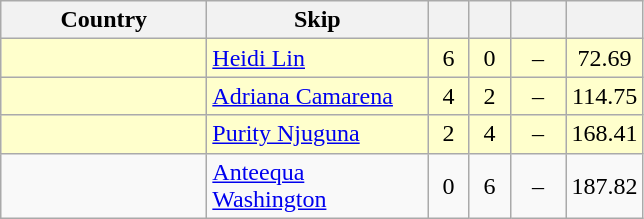<table class=wikitable style="text-align:center;">
<tr>
<th width=130>Country</th>
<th width=140>Skip</th>
<th width=20></th>
<th width=20></th>
<th width=30></th>
<th width=20></th>
</tr>
<tr bgcolor=#ffffcc>
<td style="text-align:left;"></td>
<td style="text-align:left;"><a href='#'>Heidi Lin</a></td>
<td>6</td>
<td>0</td>
<td>–</td>
<td>72.69</td>
</tr>
<tr bgcolor=#ffffcc>
<td style="text-align:left;"></td>
<td style="text-align:left;"><a href='#'>Adriana Camarena</a></td>
<td>4</td>
<td>2</td>
<td>–</td>
<td>114.75</td>
</tr>
<tr bgcolor=#ffffcc>
<td style="text-align:left;"></td>
<td style="text-align:left;"><a href='#'>Purity Njuguna</a></td>
<td>2</td>
<td>4</td>
<td>–</td>
<td>168.41</td>
</tr>
<tr>
<td style="text-align:left;"></td>
<td style="text-align:left;"><a href='#'>Anteequa Washington</a></td>
<td>0</td>
<td>6</td>
<td>–</td>
<td>187.82</td>
</tr>
</table>
